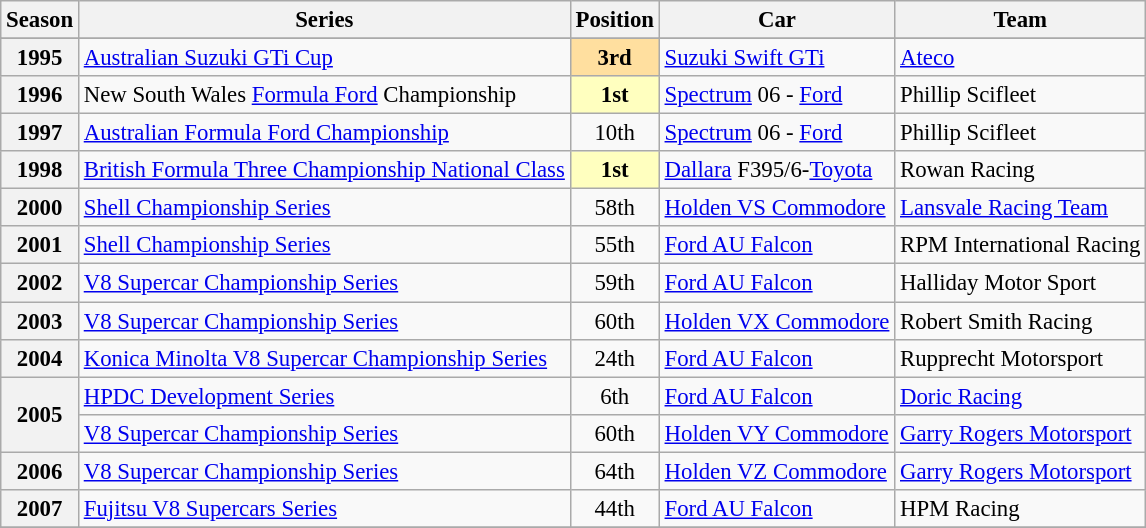<table class="wikitable" style="font-size: 95%;">
<tr>
<th>Season</th>
<th>Series</th>
<th>Position</th>
<th>Car</th>
<th>Team</th>
</tr>
<tr>
</tr>
<tr>
<th>1995</th>
<td><a href='#'>Australian Suzuki GTi Cup</a></td>
<td align="center" style="background:#FFDF9F;"><strong>3rd</strong></td>
<td><a href='#'>Suzuki Swift GTi</a></td>
<td><a href='#'>Ateco</a></td>
</tr>
<tr>
<th>1996</th>
<td>New South Wales <a href='#'>Formula Ford</a> Championship</td>
<td align="center"  style="background: #ffffbf"><strong>1st</strong></td>
<td><a href='#'>Spectrum</a> 06 - <a href='#'>Ford</a></td>
<td>Phillip Scifleet</td>
</tr>
<tr>
<th>1997</th>
<td><a href='#'>Australian Formula Ford Championship</a></td>
<td align="center">10th</td>
<td><a href='#'>Spectrum</a> 06 - <a href='#'>Ford</a></td>
<td>Phillip Scifleet</td>
</tr>
<tr>
<th>1998</th>
<td><a href='#'>British Formula Three Championship National Class</a></td>
<td align="center" style="background: #ffffbf"><strong>1st</strong></td>
<td><a href='#'>Dallara</a> F395/6-<a href='#'>Toyota</a></td>
<td>Rowan Racing</td>
</tr>
<tr>
<th>2000</th>
<td><a href='#'>Shell Championship Series</a></td>
<td align="center">58th</td>
<td><a href='#'>Holden VS Commodore</a></td>
<td><a href='#'>Lansvale Racing Team</a></td>
</tr>
<tr>
<th>2001</th>
<td><a href='#'>Shell Championship Series</a></td>
<td align="center">55th</td>
<td><a href='#'>Ford AU Falcon</a></td>
<td>RPM International Racing</td>
</tr>
<tr>
<th>2002</th>
<td><a href='#'>V8 Supercar Championship Series</a></td>
<td align="center">59th</td>
<td><a href='#'>Ford AU Falcon</a></td>
<td>Halliday Motor Sport</td>
</tr>
<tr>
<th>2003</th>
<td><a href='#'>V8 Supercar Championship Series</a></td>
<td align="center">60th</td>
<td><a href='#'>Holden VX Commodore</a></td>
<td>Robert Smith Racing</td>
</tr>
<tr>
<th>2004</th>
<td><a href='#'>Konica Minolta V8 Supercar Championship Series</a></td>
<td align="center">24th</td>
<td><a href='#'>Ford AU Falcon</a></td>
<td>Rupprecht Motorsport</td>
</tr>
<tr>
<th rowspan=2>2005</th>
<td><a href='#'>HPDC Development Series</a></td>
<td align="center">6th</td>
<td><a href='#'>Ford AU Falcon</a></td>
<td><a href='#'>Doric Racing</a></td>
</tr>
<tr>
<td><a href='#'>V8 Supercar Championship Series</a></td>
<td align="center">60th</td>
<td><a href='#'>Holden VY Commodore</a></td>
<td><a href='#'>Garry Rogers Motorsport</a></td>
</tr>
<tr>
<th>2006</th>
<td><a href='#'>V8 Supercar Championship Series</a></td>
<td align="center">64th</td>
<td><a href='#'>Holden VZ Commodore</a></td>
<td><a href='#'>Garry Rogers Motorsport</a></td>
</tr>
<tr>
<th>2007</th>
<td><a href='#'>Fujitsu V8 Supercars Series</a></td>
<td align="center">44th</td>
<td><a href='#'>Ford AU Falcon</a></td>
<td>HPM Racing</td>
</tr>
<tr>
</tr>
</table>
